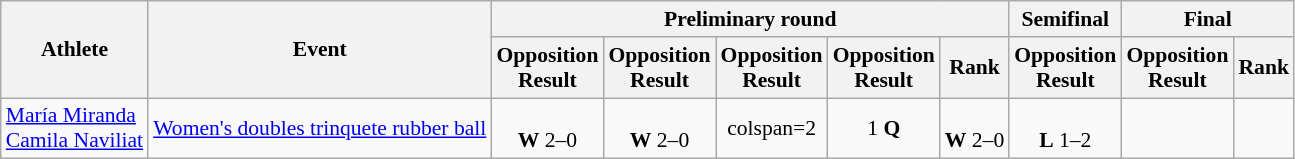<table class="wikitable" style="font-size:90%">
<tr>
<th rowspan="2">Athlete</th>
<th rowspan="2">Event</th>
<th colspan="5">Preliminary round</th>
<th>Semifinal</th>
<th colspan=2>Final</th>
</tr>
<tr>
<th>Opposition<br>Result</th>
<th>Opposition<br>Result</th>
<th>Opposition<br>Result</th>
<th>Opposition<br>Result</th>
<th>Rank</th>
<th>Opposition<br>Result</th>
<th>Opposition<br>Result</th>
<th>Rank</th>
</tr>
<tr style="text-align:center">
<td align="left"><a href='#'>María Miranda</a> <br> <a href='#'>Camila Naviliat</a></td>
<td><a href='#'>Women's doubles trinquete rubber ball</a></td>
<td><br><strong>W</strong> 2–0</td>
<td><br><strong>W</strong> 2–0</td>
<td>colspan=2 </td>
<td>1 <strong>Q</strong></td>
<td><br><strong>W</strong> 2–0</td>
<td><br><strong>L</strong> 1–2</td>
<td></td>
</tr>
</table>
